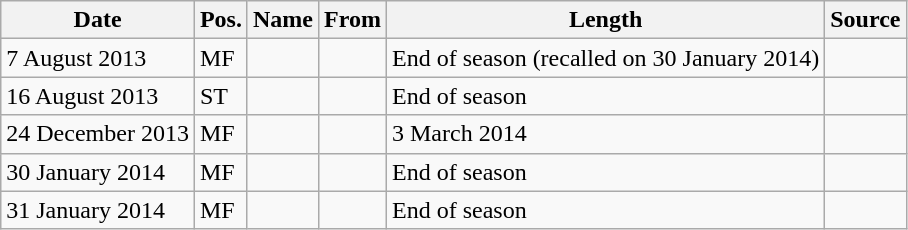<table class="wikitable" style="text-align:left">
<tr>
<th>Date</th>
<th>Pos.</th>
<th>Name</th>
<th>From</th>
<th>Length</th>
<th>Source</th>
</tr>
<tr>
<td>7 August 2013</td>
<td>MF</td>
<td></td>
<td></td>
<td>End of season (recalled on 30 January 2014)</td>
<td></td>
</tr>
<tr>
<td>16 August 2013</td>
<td>ST</td>
<td></td>
<td></td>
<td>End of season</td>
<td></td>
</tr>
<tr>
<td>24 December 2013</td>
<td>MF</td>
<td></td>
<td></td>
<td>3 March 2014</td>
<td></td>
</tr>
<tr>
<td>30 January 2014</td>
<td>MF</td>
<td></td>
<td></td>
<td>End of season</td>
<td></td>
</tr>
<tr>
<td>31 January 2014</td>
<td>MF</td>
<td></td>
<td></td>
<td>End of season</td>
<td></td>
</tr>
</table>
